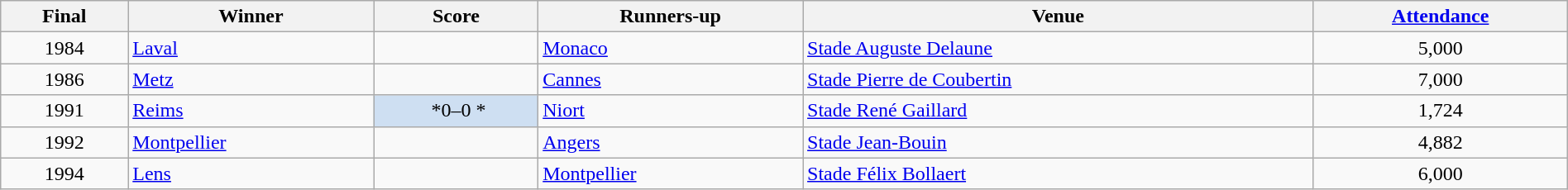<table class="sortable wikitable" style="width:100%;">
<tr>
<th>Final</th>
<th>Winner</th>
<th>Score</th>
<th>Runners-up</th>
<th>Venue</th>
<th><a href='#'>Attendance</a></th>
</tr>
<tr>
<td align="center">1984</td>
<td><a href='#'>Laval</a></td>
<td align="center"></td>
<td><a href='#'>Monaco</a></td>
<td><a href='#'>Stade Auguste Delaune</a></td>
<td align="center">5,000</td>
</tr>
<tr>
<td align="center">1986</td>
<td><a href='#'>Metz</a></td>
<td align="center"></td>
<td><a href='#'>Cannes</a></td>
<td><a href='#'>Stade Pierre de Coubertin</a></td>
<td align="center">7,000</td>
</tr>
<tr>
<td align="center">1991</td>
<td><a href='#'>Reims</a></td>
<td bgcolor="#CEDFF2" align="center"><span> *</span>0–0 *</td>
<td><a href='#'>Niort</a></td>
<td><a href='#'>Stade René Gaillard</a></td>
<td align="center">1,724</td>
</tr>
<tr>
<td align="center">1992</td>
<td><a href='#'>Montpellier</a></td>
<td align="center"></td>
<td><a href='#'>Angers</a></td>
<td><a href='#'>Stade Jean-Bouin</a></td>
<td align="center">4,882</td>
</tr>
<tr>
<td align="center">1994</td>
<td><a href='#'>Lens</a></td>
<td align="center"></td>
<td><a href='#'>Montpellier</a></td>
<td><a href='#'>Stade Félix Bollaert</a></td>
<td align="center">6,000</td>
</tr>
</table>
